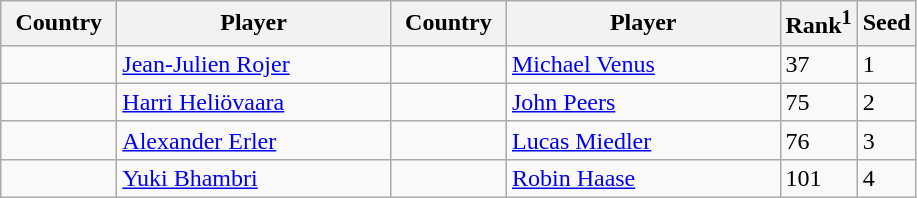<table class="sortable wikitable">
<tr>
<th width="70">Country</th>
<th width="175">Player</th>
<th width="70">Country</th>
<th width="175">Player</th>
<th>Rank<sup>1</sup></th>
<th>Seed</th>
</tr>
<tr>
<td></td>
<td><a href='#'>Jean-Julien Rojer</a></td>
<td></td>
<td><a href='#'>Michael Venus</a></td>
<td>37</td>
<td>1</td>
</tr>
<tr>
<td></td>
<td><a href='#'>Harri Heliövaara</a></td>
<td></td>
<td><a href='#'>John Peers</a></td>
<td>75</td>
<td>2</td>
</tr>
<tr>
<td></td>
<td><a href='#'>Alexander Erler</a></td>
<td></td>
<td><a href='#'>Lucas Miedler</a></td>
<td>76</td>
<td>3</td>
</tr>
<tr>
<td></td>
<td><a href='#'>Yuki Bhambri</a></td>
<td></td>
<td><a href='#'>Robin Haase</a></td>
<td>101</td>
<td>4</td>
</tr>
</table>
